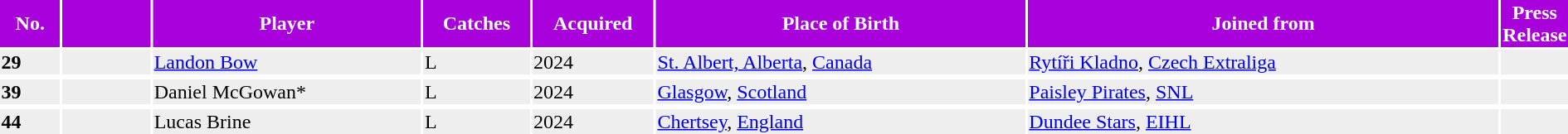<table>
<tr bgcolor=#A901DB style="color: #ffffff">
<th width=4%>No.</th>
<th width=6%></th>
<th width=18%>Player</th>
<th width=7%>Catches</th>
<th width=8%>Acquired</th>
<th width=25%>Place of Birth</th>
<th width=32%>Joined from</th>
<th width=10%>Press Release</th>
</tr>
<tr style="background:#eee;">
<td><strong>29</strong></td>
<td></td>
<td align="left"><a href='#'>Landon Bow</a></td>
<td>L</td>
<td>2024</td>
<td align="left"><a href='#'>St. Albert, Alberta</a>, <a href='#'>Canada</a></td>
<td align="left"><a href='#'>Rytíři Kladno</a>, <a href='#'>Czech Extraliga</a></td>
<td></td>
</tr>
<tr>
</tr>
<tr style="background:#eee;">
<td><strong>39</strong></td>
<td></td>
<td align="left">Daniel McGowan*</td>
<td>L</td>
<td>2024</td>
<td align="left"><a href='#'>Glasgow</a>, <a href='#'>Scotland</a></td>
<td align="left"><a href='#'>Paisley Pirates</a>, <a href='#'>SNL</a></td>
<td></td>
</tr>
<tr>
</tr>
<tr style="background:#eee;">
<td><strong>44</strong></td>
<td></td>
<td align="left">Lucas Brine</td>
<td>L</td>
<td>2024</td>
<td align="left"><a href='#'>Chertsey</a>, <a href='#'>England</a></td>
<td align="left"><a href='#'>Dundee Stars</a>, <a href='#'>EIHL</a></td>
<td></td>
</tr>
<tr>
</tr>
</table>
